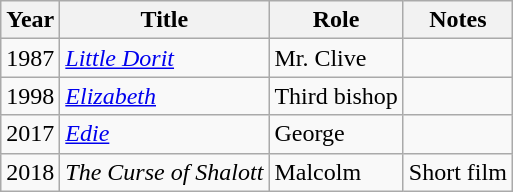<table class="wikitable">
<tr>
<th>Year</th>
<th>Title</th>
<th>Role</th>
<th>Notes</th>
</tr>
<tr>
<td>1987</td>
<td><em><a href='#'>Little Dorit</a></em></td>
<td>Mr. Clive</td>
<td></td>
</tr>
<tr>
<td>1998</td>
<td><em><a href='#'>Elizabeth</a></em></td>
<td>Third bishop</td>
<td></td>
</tr>
<tr>
<td>2017</td>
<td><em><a href='#'>Edie</a></em></td>
<td>George</td>
<td></td>
</tr>
<tr>
<td>2018</td>
<td><em>The Curse of Shalott</em></td>
<td>Malcolm</td>
<td>Short film</td>
</tr>
</table>
